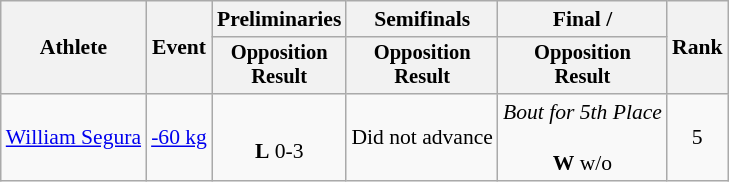<table class="wikitable" style="font-size:90%;">
<tr>
<th rowspan=2>Athlete</th>
<th rowspan=2>Event</th>
<th>Preliminaries</th>
<th>Semifinals</th>
<th>Final / </th>
<th rowspan=2>Rank</th>
</tr>
<tr style="font-size:95%">
<th>Opposition<br>Result</th>
<th>Opposition<br>Result</th>
<th>Opposition<br>Result</th>
</tr>
<tr align=center>
<td align=left><a href='#'>William Segura</a></td>
<td align=left><a href='#'>-60 kg</a></td>
<td><br><strong>L</strong> 0-3</td>
<td>Did not advance</td>
<td><em>Bout for 5th Place</em><br><br><strong>W</strong> w/o</td>
<td>5</td>
</tr>
</table>
